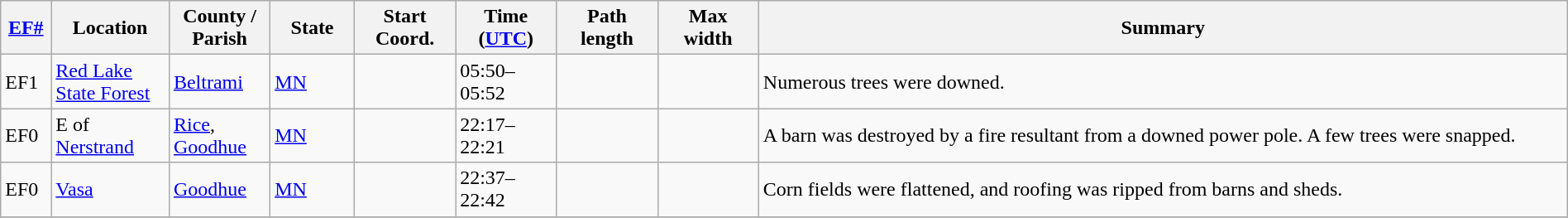<table class="wikitable sortable" style="width:100%;">
<tr>
<th scope="col" style="width:3%; text-align:center;"><a href='#'>EF#</a></th>
<th scope="col" style="width:7%; text-align:center;" class="unsortable">Location</th>
<th scope="col" style="width:6%; text-align:center;" class="unsortable">County / Parish</th>
<th scope="col" style="width:5%; text-align:center;">State</th>
<th scope="col" style="width:6%; text-align:center;">Start Coord.</th>
<th scope="col" style="width:6%; text-align:center;">Time (<a href='#'>UTC</a>)</th>
<th scope="col" style="width:6%; text-align:center;">Path length</th>
<th scope="col" style="width:6%; text-align:center;">Max width</th>
<th scope="col" class="unsortable" style="width:48%; text-align:center;">Summary</th>
</tr>
<tr>
<td bgcolor=>EF1</td>
<td><a href='#'>Red Lake State Forest</a></td>
<td><a href='#'>Beltrami</a></td>
<td><a href='#'>MN</a></td>
<td></td>
<td>05:50–05:52</td>
<td></td>
<td></td>
<td>Numerous trees were downed.</td>
</tr>
<tr>
<td bgcolor=>EF0</td>
<td>E of <a href='#'>Nerstrand</a></td>
<td><a href='#'>Rice</a>, <a href='#'>Goodhue</a></td>
<td><a href='#'>MN</a></td>
<td></td>
<td>22:17–22:21</td>
<td></td>
<td></td>
<td>A barn was destroyed by a fire resultant from a downed power pole. A few trees were snapped.</td>
</tr>
<tr>
<td bgcolor=>EF0</td>
<td><a href='#'>Vasa</a></td>
<td><a href='#'>Goodhue</a></td>
<td><a href='#'>MN</a></td>
<td></td>
<td>22:37–22:42</td>
<td></td>
<td></td>
<td>Corn fields were flattened, and roofing was ripped from barns and sheds.</td>
</tr>
<tr>
</tr>
</table>
